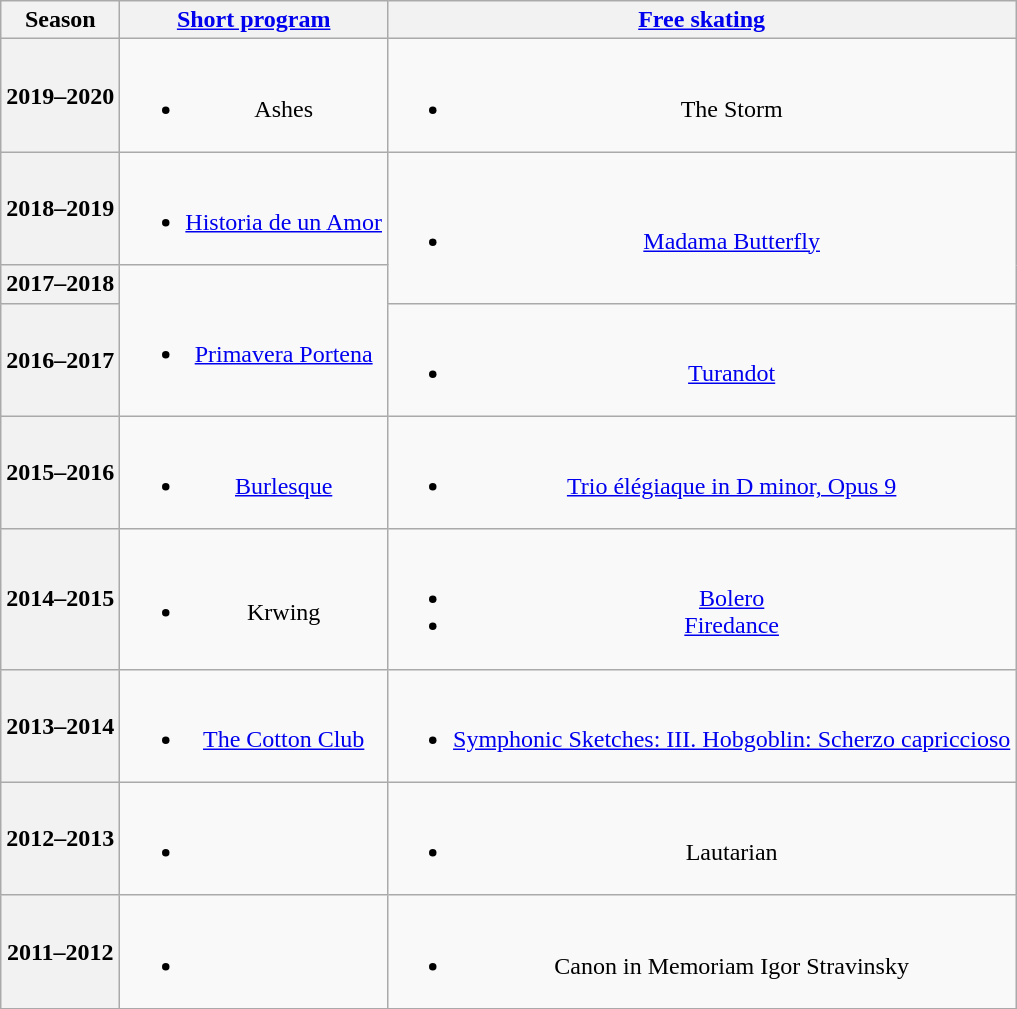<table class="wikitable" style="text-align:center">
<tr>
<th>Season</th>
<th><a href='#'>Short program</a></th>
<th><a href='#'>Free skating</a></th>
</tr>
<tr>
<th>2019–2020</th>
<td><br><ul><li>Ashes <br></li></ul></td>
<td><br><ul><li>The Storm <br></li></ul></td>
</tr>
<tr>
<th>2018–2019</th>
<td><br><ul><li><a href='#'>Historia de un Amor</a> </li></ul></td>
<td rowspan=2><br><ul><li><a href='#'>Madama Butterfly</a> <br></li></ul></td>
</tr>
<tr>
<th>2017–2018 <br></th>
<td rowspan=2><br><ul><li><a href='#'>Primavera Portena</a> <br></li></ul></td>
</tr>
<tr>
<th>2016–2017 <br></th>
<td><br><ul><li><a href='#'>Turandot</a> <br></li></ul></td>
</tr>
<tr>
<th>2015–2016</th>
<td><br><ul><li><a href='#'>Burlesque</a> <br></li></ul></td>
<td><br><ul><li><a href='#'>Trio élégiaque in D minor, Opus 9</a> <br></li></ul></td>
</tr>
<tr>
<th>2014–2015</th>
<td><br><ul><li>Krwing <br></li></ul></td>
<td><br><ul><li><a href='#'>Bolero</a> <br></li><li><a href='#'>Firedance</a> <br></li></ul></td>
</tr>
<tr>
<th>2013–2014</th>
<td><br><ul><li><a href='#'>The Cotton Club</a> <br></li></ul></td>
<td><br><ul><li><a href='#'>Symphonic Sketches: III. Hobgoblin: Scherzo capriccioso</a> <br></li></ul></td>
</tr>
<tr>
<th>2012–2013</th>
<td><br><ul><li></li></ul></td>
<td><br><ul><li>Lautarian <br></li></ul></td>
</tr>
<tr>
<th>2011–2012</th>
<td><br><ul><li></li></ul></td>
<td><br><ul><li>Canon in Memoriam Igor Stravinsky <br></li></ul></td>
</tr>
<tr>
</tr>
</table>
